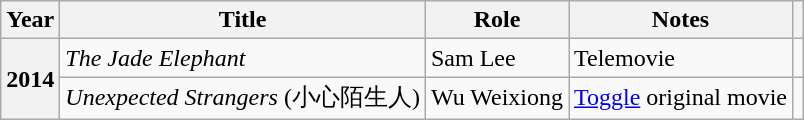<table class="wikitable sortable plainrowheaders">
<tr>
<th scope="col">Year</th>
<th scope="col">Title</th>
<th scope="col">Role</th>
<th scope="col" class="unsortable">Notes</th>
<th scope="col" class="unsortable"></th>
</tr>
<tr>
<th scope="row" rowspan="2">2014</th>
<td><em>The Jade Elephant</em></td>
<td>Sam Lee</td>
<td>Telemovie</td>
<td></td>
</tr>
<tr>
<td><em>Unexpected Strangers</em> (小心陌生人)</td>
<td>Wu Weixiong</td>
<td><a href='#'>Toggle</a> original movie</td>
<td></td>
</tr>
</table>
